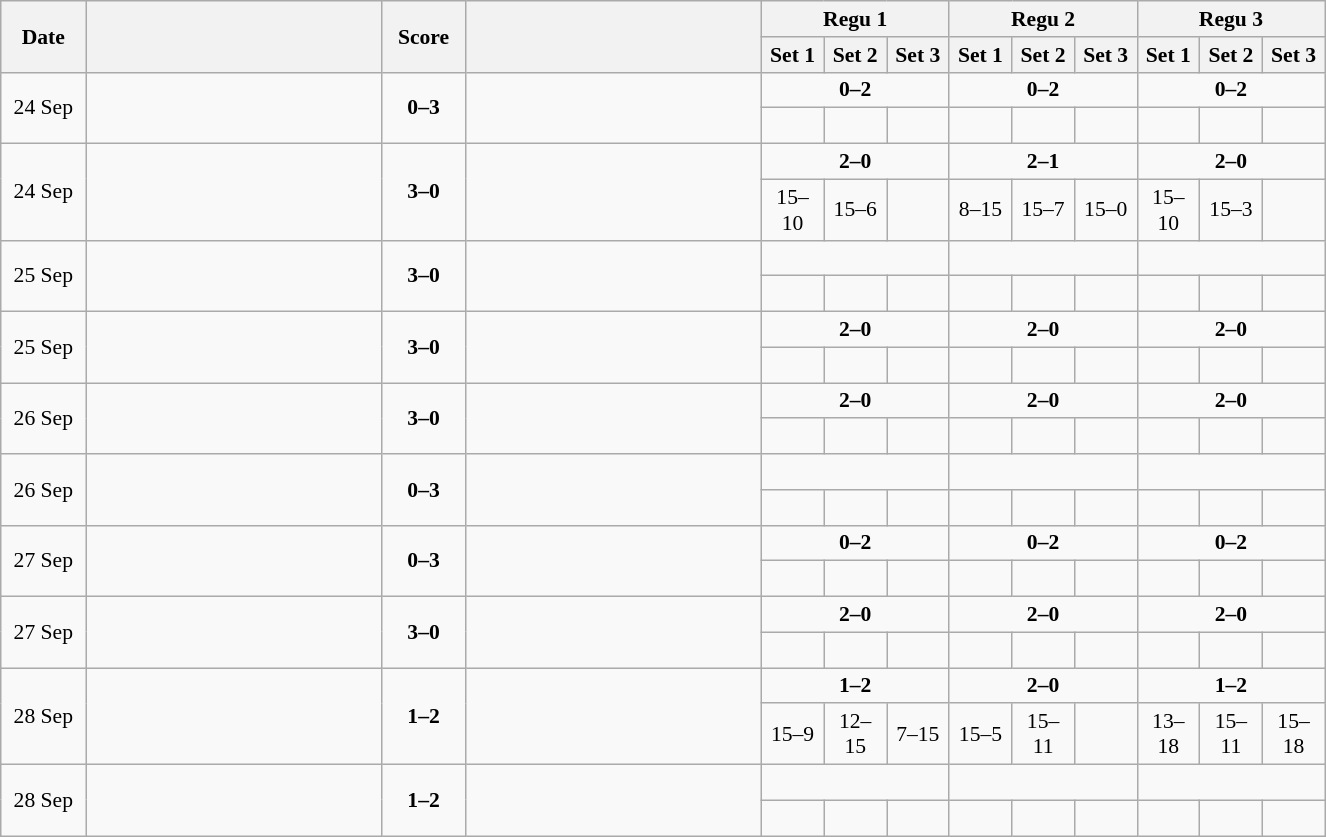<table class="wikitable" style="text-align: center; font-size:90% ">
<tr>
<th rowspan=2 width="50">Date</th>
<th rowspan=2 align="right" width="190"></th>
<th rowspan=2 width="50">Score</th>
<th rowspan=2 align="left" width="190"></th>
<th colspan=3>Regu 1</th>
<th colspan=3>Regu 2</th>
<th colspan=3>Regu 3</th>
</tr>
<tr>
<th width="35">Set 1</th>
<th width="35">Set 2</th>
<th width="35">Set 3</th>
<th width="35">Set 1</th>
<th width="35">Set 2</th>
<th width="35">Set 3</th>
<th width="35">Set 1</th>
<th width="35">Set 2</th>
<th width="35">Set 3</th>
</tr>
<tr>
<td rowspan=2>24 Sep</td>
<td rowspan=2 align=right></td>
<td rowspan=2 align=center><strong>0–3</strong></td>
<td rowspan=2 align=left><strong></strong></td>
<td colspan=3><strong>0–2</strong></td>
<td colspan=3><strong>0–2</strong></td>
<td colspan=3><strong>0–2</strong></td>
</tr>
<tr>
<td> </td>
<td></td>
<td></td>
<td></td>
<td></td>
<td></td>
<td></td>
<td></td>
<td></td>
</tr>
<tr>
<td rowspan=2>24 Sep</td>
<td rowspan=2 align=right><strong></strong></td>
<td rowspan=2 align=center><strong>3–0</strong></td>
<td rowspan=2 align=left></td>
<td colspan=3><strong>2–0</strong></td>
<td colspan=3><strong>2–1</strong></td>
<td colspan=3><strong>2–0</strong></td>
</tr>
<tr>
<td>15–10</td>
<td>15–6</td>
<td></td>
<td>8–15</td>
<td>15–7</td>
<td>15–0</td>
<td>15–10</td>
<td>15–3</td>
<td></td>
</tr>
<tr>
<td rowspan=2>25 Sep</td>
<td rowspan=2 align=right><strong></strong></td>
<td rowspan=2 align=center><strong>3–0</strong></td>
<td rowspan=2 align=left></td>
<td colspan=3> </td>
<td colspan=3></td>
<td colspan=3></td>
</tr>
<tr>
<td> </td>
<td></td>
<td></td>
<td></td>
<td></td>
<td></td>
<td></td>
<td></td>
<td></td>
</tr>
<tr>
<td rowspan=2>25 Sep</td>
<td rowspan=2 align=right><strong></strong></td>
<td rowspan=2 align=center><strong>3–0</strong></td>
<td rowspan=2 align=left></td>
<td colspan=3><strong>2–0</strong></td>
<td colspan=3><strong>2–0</strong></td>
<td colspan=3><strong>2–0</strong></td>
</tr>
<tr>
<td> </td>
<td></td>
<td></td>
<td></td>
<td></td>
<td></td>
<td></td>
<td></td>
<td></td>
</tr>
<tr>
<td rowspan=2>26 Sep</td>
<td rowspan=2 align=right><strong></strong></td>
<td rowspan=2 align=center><strong>3–0</strong></td>
<td rowspan=2 align=left></td>
<td colspan=3><strong>2–0</strong></td>
<td colspan=3><strong>2–0</strong></td>
<td colspan=3><strong>2–0</strong></td>
</tr>
<tr>
<td> </td>
<td></td>
<td></td>
<td></td>
<td></td>
<td></td>
<td></td>
<td></td>
<td></td>
</tr>
<tr>
<td rowspan=2>26 Sep</td>
<td rowspan=2 align=right></td>
<td rowspan=2 align=center><strong>0–3</strong></td>
<td rowspan=2 align=left><strong></strong></td>
<td colspan=3> </td>
<td colspan=3></td>
<td colspan=3></td>
</tr>
<tr>
<td> </td>
<td></td>
<td></td>
<td></td>
<td></td>
<td></td>
<td></td>
<td></td>
<td></td>
</tr>
<tr>
<td rowspan=2>27 Sep</td>
<td rowspan=2 align=right></td>
<td rowspan=2 align=center><strong>0–3</strong></td>
<td rowspan=2 align=left><strong></strong></td>
<td colspan=3><strong>0–2</strong></td>
<td colspan=3><strong>0–2</strong></td>
<td colspan=3><strong>0–2</strong></td>
</tr>
<tr>
<td> </td>
<td></td>
<td></td>
<td></td>
<td></td>
<td></td>
<td></td>
<td></td>
<td></td>
</tr>
<tr>
<td rowspan=2>27 Sep</td>
<td rowspan=2 align=right><strong></strong></td>
<td rowspan=2 align=center><strong>3–0</strong></td>
<td rowspan=2 align=left></td>
<td colspan=3><strong>2–0</strong></td>
<td colspan=3><strong>2–0</strong></td>
<td colspan=3><strong>2–0</strong></td>
</tr>
<tr>
<td> </td>
<td></td>
<td></td>
<td></td>
<td></td>
<td></td>
<td></td>
<td></td>
<td></td>
</tr>
<tr>
<td rowspan=2>28 Sep</td>
<td rowspan=2 align=right></td>
<td rowspan=2 align=center><strong>1–2</strong></td>
<td rowspan=2 align=left><strong></strong></td>
<td colspan=3><strong>1–2</strong></td>
<td colspan=3><strong>2–0</strong></td>
<td colspan=3><strong>1–2</strong></td>
</tr>
<tr>
<td>15–9</td>
<td>12–15</td>
<td>7–15</td>
<td>15–5</td>
<td>15–11</td>
<td></td>
<td>13–18</td>
<td>15–11</td>
<td>15–18</td>
</tr>
<tr>
<td rowspan=2>28 Sep</td>
<td rowspan=2 align=right></td>
<td rowspan=2 align=center><strong>1–2</strong></td>
<td rowspan=2 align=left><strong></strong></td>
<td colspan=3> </td>
<td colspan=3></td>
<td colspan=3></td>
</tr>
<tr>
<td> </td>
<td></td>
<td></td>
<td></td>
<td></td>
<td></td>
<td></td>
<td></td>
<td></td>
</tr>
</table>
